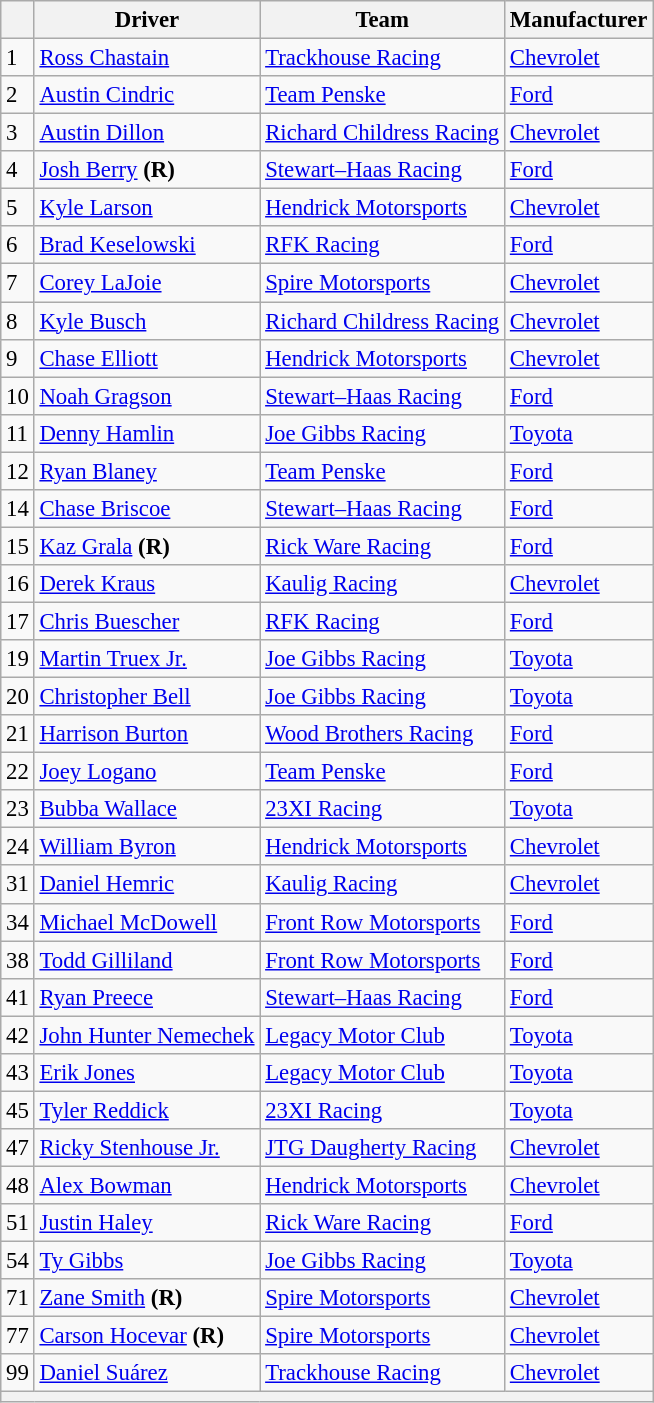<table class="wikitable" style="font-size:95%">
<tr>
<th></th>
<th>Driver</th>
<th>Team</th>
<th>Manufacturer</th>
</tr>
<tr>
<td>1</td>
<td><a href='#'>Ross Chastain</a></td>
<td><a href='#'>Trackhouse Racing</a></td>
<td><a href='#'>Chevrolet</a></td>
</tr>
<tr>
<td>2</td>
<td><a href='#'>Austin Cindric</a></td>
<td><a href='#'>Team Penske</a></td>
<td><a href='#'>Ford</a></td>
</tr>
<tr>
<td>3</td>
<td><a href='#'>Austin Dillon</a></td>
<td nowrap><a href='#'>Richard Childress Racing</a></td>
<td><a href='#'>Chevrolet</a></td>
</tr>
<tr>
<td>4</td>
<td><a href='#'>Josh Berry</a> <strong>(R)</strong></td>
<td><a href='#'>Stewart–Haas Racing</a></td>
<td><a href='#'>Ford</a></td>
</tr>
<tr>
<td>5</td>
<td><a href='#'>Kyle Larson</a></td>
<td><a href='#'>Hendrick Motorsports</a></td>
<td><a href='#'>Chevrolet</a></td>
</tr>
<tr>
<td>6</td>
<td><a href='#'>Brad Keselowski</a></td>
<td><a href='#'>RFK Racing</a></td>
<td><a href='#'>Ford</a></td>
</tr>
<tr>
<td>7</td>
<td><a href='#'>Corey LaJoie</a></td>
<td><a href='#'>Spire Motorsports</a></td>
<td><a href='#'>Chevrolet</a></td>
</tr>
<tr>
<td>8</td>
<td><a href='#'>Kyle Busch</a></td>
<td><a href='#'>Richard Childress Racing</a></td>
<td><a href='#'>Chevrolet</a></td>
</tr>
<tr>
<td>9</td>
<td><a href='#'>Chase Elliott</a></td>
<td><a href='#'>Hendrick Motorsports</a></td>
<td><a href='#'>Chevrolet</a></td>
</tr>
<tr>
<td>10</td>
<td><a href='#'>Noah Gragson</a></td>
<td><a href='#'>Stewart–Haas Racing</a></td>
<td><a href='#'>Ford</a></td>
</tr>
<tr>
<td>11</td>
<td><a href='#'>Denny Hamlin</a></td>
<td><a href='#'>Joe Gibbs Racing</a></td>
<td><a href='#'>Toyota</a></td>
</tr>
<tr>
<td>12</td>
<td><a href='#'>Ryan Blaney</a></td>
<td><a href='#'>Team Penske</a></td>
<td><a href='#'>Ford</a></td>
</tr>
<tr>
<td>14</td>
<td><a href='#'>Chase Briscoe</a></td>
<td><a href='#'>Stewart–Haas Racing</a></td>
<td><a href='#'>Ford</a></td>
</tr>
<tr>
<td>15</td>
<td><a href='#'>Kaz Grala</a> <strong>(R)</strong></td>
<td><a href='#'>Rick Ware Racing</a></td>
<td><a href='#'>Ford</a></td>
</tr>
<tr>
<td>16</td>
<td><a href='#'>Derek Kraus</a></td>
<td><a href='#'>Kaulig Racing</a></td>
<td><a href='#'>Chevrolet</a></td>
</tr>
<tr>
<td>17</td>
<td><a href='#'>Chris Buescher</a></td>
<td><a href='#'>RFK Racing</a></td>
<td><a href='#'>Ford</a></td>
</tr>
<tr>
<td>19</td>
<td><a href='#'>Martin Truex Jr.</a></td>
<td><a href='#'>Joe Gibbs Racing</a></td>
<td><a href='#'>Toyota</a></td>
</tr>
<tr>
<td>20</td>
<td><a href='#'>Christopher Bell</a></td>
<td><a href='#'>Joe Gibbs Racing</a></td>
<td><a href='#'>Toyota</a></td>
</tr>
<tr>
<td>21</td>
<td><a href='#'>Harrison Burton</a></td>
<td><a href='#'>Wood Brothers Racing</a></td>
<td><a href='#'>Ford</a></td>
</tr>
<tr>
<td>22</td>
<td><a href='#'>Joey Logano</a></td>
<td><a href='#'>Team Penske</a></td>
<td><a href='#'>Ford</a></td>
</tr>
<tr>
<td>23</td>
<td><a href='#'>Bubba Wallace</a></td>
<td><a href='#'>23XI Racing</a></td>
<td><a href='#'>Toyota</a></td>
</tr>
<tr>
<td>24</td>
<td><a href='#'>William Byron</a></td>
<td><a href='#'>Hendrick Motorsports</a></td>
<td><a href='#'>Chevrolet</a></td>
</tr>
<tr>
<td>31</td>
<td><a href='#'>Daniel Hemric</a></td>
<td><a href='#'>Kaulig Racing</a></td>
<td><a href='#'>Chevrolet</a></td>
</tr>
<tr>
<td>34</td>
<td><a href='#'>Michael McDowell</a></td>
<td><a href='#'>Front Row Motorsports</a></td>
<td><a href='#'>Ford</a></td>
</tr>
<tr>
<td>38</td>
<td><a href='#'>Todd Gilliland</a></td>
<td><a href='#'>Front Row Motorsports</a></td>
<td><a href='#'>Ford</a></td>
</tr>
<tr>
<td>41</td>
<td><a href='#'>Ryan Preece</a></td>
<td><a href='#'>Stewart–Haas Racing</a></td>
<td><a href='#'>Ford</a></td>
</tr>
<tr>
<td>42</td>
<td><a href='#'>John Hunter Nemechek</a></td>
<td><a href='#'>Legacy Motor Club</a></td>
<td><a href='#'>Toyota</a></td>
</tr>
<tr>
<td>43</td>
<td><a href='#'>Erik Jones</a></td>
<td><a href='#'>Legacy Motor Club</a></td>
<td><a href='#'>Toyota</a></td>
</tr>
<tr>
<td>45</td>
<td><a href='#'>Tyler Reddick</a></td>
<td><a href='#'>23XI Racing</a></td>
<td><a href='#'>Toyota</a></td>
</tr>
<tr>
<td>47</td>
<td nowrap><a href='#'>Ricky Stenhouse Jr.</a></td>
<td><a href='#'>JTG Daugherty Racing</a></td>
<td><a href='#'>Chevrolet</a></td>
</tr>
<tr>
<td>48</td>
<td><a href='#'>Alex Bowman</a></td>
<td><a href='#'>Hendrick Motorsports</a></td>
<td><a href='#'>Chevrolet</a></td>
</tr>
<tr>
<td>51</td>
<td><a href='#'>Justin Haley</a></td>
<td><a href='#'>Rick Ware Racing</a></td>
<td><a href='#'>Ford</a></td>
</tr>
<tr>
<td>54</td>
<td><a href='#'>Ty Gibbs</a></td>
<td><a href='#'>Joe Gibbs Racing</a></td>
<td><a href='#'>Toyota</a></td>
</tr>
<tr>
<td>71</td>
<td><a href='#'>Zane Smith</a> <strong>(R)</strong></td>
<td><a href='#'>Spire Motorsports</a></td>
<td><a href='#'>Chevrolet</a></td>
</tr>
<tr>
<td>77</td>
<td><a href='#'>Carson Hocevar</a> <strong>(R)</strong></td>
<td><a href='#'>Spire Motorsports</a></td>
<td><a href='#'>Chevrolet</a></td>
</tr>
<tr>
<td>99</td>
<td><a href='#'>Daniel Suárez</a></td>
<td><a href='#'>Trackhouse Racing</a></td>
<td><a href='#'>Chevrolet</a></td>
</tr>
<tr>
<th colspan="4"></th>
</tr>
</table>
